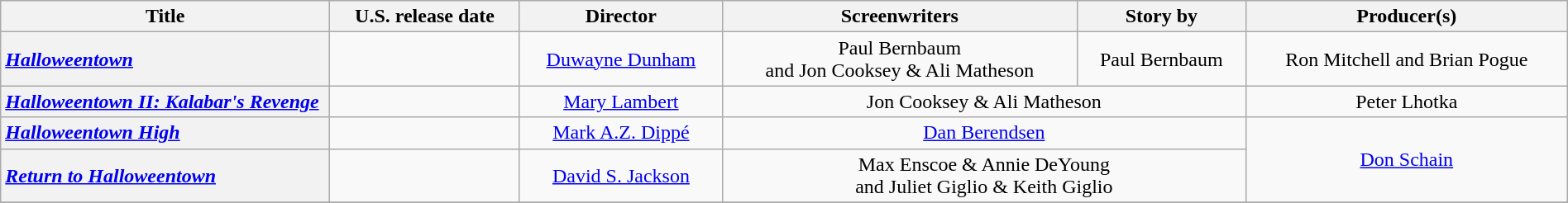<table class="wikitable plainrowheaders" style="text-align:center" width=100%>
<tr>
<th scope="col" style="width:21%;">Title</th>
<th scope="col">U.S. release date</th>
<th scope="col">Director</th>
<th scope="col">Screenwriters</th>
<th scope="col">Story by</th>
<th scope="col">Producer(s)</th>
</tr>
<tr>
<th scope="row" style="text-align:left"><em><a href='#'>Halloweentown</a></em></th>
<td style="text-align:center"></td>
<td><a href='#'>Duwayne Dunham</a></td>
<td>Paul Bernbaum <br>and Jon Cooksey & Ali Matheson</td>
<td>Paul Bernbaum</td>
<td>Ron Mitchell and Brian Pogue</td>
</tr>
<tr>
<th scope="row" style="text-align:left"><em><a href='#'>Halloweentown II: Kalabar's Revenge</a></em></th>
<td style="text-align:center"></td>
<td><a href='#'>Mary Lambert</a></td>
<td colspan="2">Jon Cooksey & Ali Matheson</td>
<td>Peter Lhotka</td>
</tr>
<tr>
<th scope="row" style="text-align:left"><em><a href='#'>Halloweentown High</a></em></th>
<td style="text-align:center"></td>
<td><a href='#'>Mark A.Z. Dippé</a></td>
<td colspan="2"><a href='#'>Dan Berendsen</a></td>
<td rowspan="2"><a href='#'>Don Schain</a></td>
</tr>
<tr>
<th scope="row" style="text-align:left"><em><a href='#'>Return to Halloweentown</a></em></th>
<td style="text-align:center"></td>
<td><a href='#'>David S. Jackson</a></td>
<td colspan="2">Max Enscoe & Annie DeYoung <br>and Juliet Giglio & Keith Giglio</td>
</tr>
<tr>
</tr>
</table>
